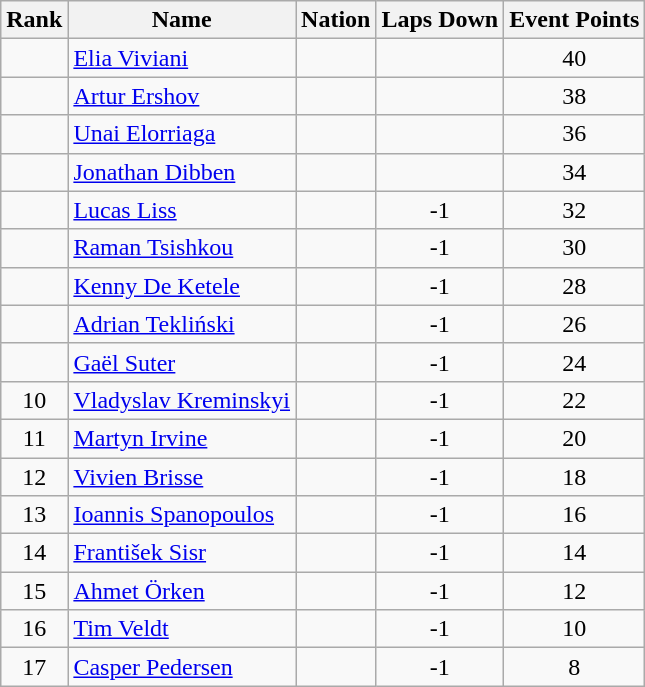<table class="wikitable sortable" style="text-align:center">
<tr>
<th>Rank</th>
<th>Name</th>
<th>Nation</th>
<th>Laps Down</th>
<th>Event Points</th>
</tr>
<tr>
<td></td>
<td align=left><a href='#'>Elia Viviani</a></td>
<td align=left></td>
<td></td>
<td>40</td>
</tr>
<tr>
<td></td>
<td align=left><a href='#'>Artur Ershov</a></td>
<td align=left></td>
<td></td>
<td>38</td>
</tr>
<tr>
<td></td>
<td align=left><a href='#'>Unai Elorriaga</a></td>
<td align=left></td>
<td></td>
<td>36</td>
</tr>
<tr>
<td></td>
<td align=left><a href='#'>Jonathan Dibben</a></td>
<td align=left></td>
<td></td>
<td>34</td>
</tr>
<tr>
<td></td>
<td align=left><a href='#'>Lucas Liss</a></td>
<td align=left></td>
<td>-1</td>
<td>32</td>
</tr>
<tr>
<td></td>
<td align=left><a href='#'>Raman Tsishkou</a></td>
<td align=left></td>
<td>-1</td>
<td>30</td>
</tr>
<tr>
<td></td>
<td align=left><a href='#'>Kenny De Ketele</a></td>
<td align=left></td>
<td>-1</td>
<td>28</td>
</tr>
<tr>
<td></td>
<td align=left><a href='#'>Adrian Tekliński</a></td>
<td align=left></td>
<td>-1</td>
<td>26</td>
</tr>
<tr>
<td></td>
<td align=left><a href='#'>Gaël Suter</a></td>
<td align=left></td>
<td>-1</td>
<td>24</td>
</tr>
<tr>
<td>10</td>
<td align=left><a href='#'>Vladyslav Kreminskyi</a></td>
<td align=left></td>
<td>-1</td>
<td>22</td>
</tr>
<tr>
<td>11</td>
<td align=left><a href='#'>Martyn Irvine</a></td>
<td align=left></td>
<td>-1</td>
<td>20</td>
</tr>
<tr>
<td>12</td>
<td align=left><a href='#'>Vivien Brisse</a></td>
<td align=left></td>
<td>-1</td>
<td>18</td>
</tr>
<tr>
<td>13</td>
<td align=left><a href='#'>Ioannis Spanopoulos</a></td>
<td align=left></td>
<td>-1</td>
<td>16</td>
</tr>
<tr>
<td>14</td>
<td align=left><a href='#'>František Sisr</a></td>
<td align=left></td>
<td>-1</td>
<td>14</td>
</tr>
<tr>
<td>15</td>
<td align=left><a href='#'>Ahmet Örken</a></td>
<td align=left></td>
<td>-1</td>
<td>12</td>
</tr>
<tr>
<td>16</td>
<td align=left><a href='#'>Tim Veldt</a></td>
<td align=left></td>
<td>-1</td>
<td>10</td>
</tr>
<tr>
<td>17</td>
<td align=left><a href='#'>Casper Pedersen</a></td>
<td align=left></td>
<td>-1</td>
<td>8</td>
</tr>
</table>
